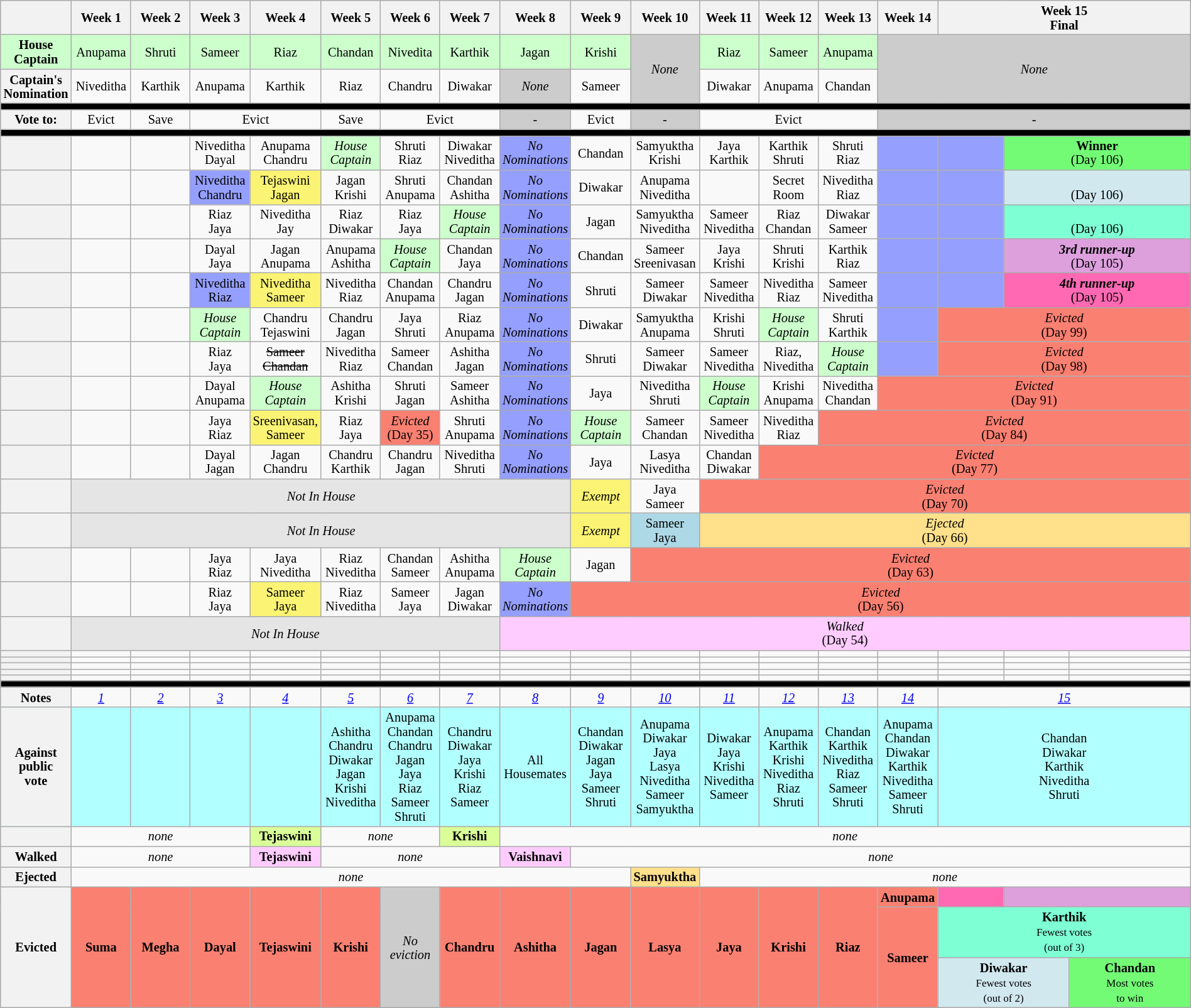<table class="wikitable" style="text-align:center; width:100%; font-size:85%; line-height:15px;">
<tr>
<th style="width:5%;"></th>
<th style="width:5%;">Week 1</th>
<th style="width:5%;">Week 2</th>
<th style="width:5%;">Week 3</th>
<th style="width:5%;">Week 4</th>
<th style="width:5%;">Week 5</th>
<th style="width:5%;">Week 6</th>
<th style="width:5%;">Week 7</th>
<th style="width:5%;">Week 8</th>
<th style="width:5%;">Week 9</th>
<th style="width:5%;">Week 10</th>
<th style="width:5%;">Week 11</th>
<th style="width:5%;">Week 12</th>
<th style="width:5%;">Week 13</th>
<th style="width:5%;">Week 14</th>
<th colspan="3">Week 15<br>Final</th>
</tr>
<tr style="background:#cfc;" |>
<th style="background:#cfc;">House Captain</th>
<td>Anupama</td>
<td>Shruti</td>
<td>Sameer</td>
<td>Riaz</td>
<td>Chandan</td>
<td>Nivedita</td>
<td>Karthik</td>
<td>Jagan</td>
<td>Krishi</td>
<td rowspan="2" style="background:#ccc;"><em>None</em></td>
<td>Riaz</td>
<td>Sameer</td>
<td>Anupama</td>
<td colspan="4" rowspan="2" style="background:#ccc;"><em>None</em></td>
</tr>
<tr>
<th>Captain's Nomination</th>
<td>Niveditha</td>
<td>Karthik</td>
<td>Anupama</td>
<td>Karthik</td>
<td>Riaz</td>
<td>Chandru</td>
<td>Diwakar</td>
<td style="background:#ccc;"><em>None</em></td>
<td>Sameer</td>
<td>Diwakar</td>
<td>Anupama</td>
<td>Chandan</td>
</tr>
<tr>
<th colspan="18" style="background:#000;"></th>
</tr>
<tr>
<th>Vote to:</th>
<td>Evict</td>
<td>Save</td>
<td colspan="2">Evict</td>
<td>Save</td>
<td colspan="2">Evict</td>
<td style="background:#ccc;"><em>-</em></td>
<td>Evict</td>
<td style="background:#ccc;"><em>-</em></td>
<td colspan="3">Evict</td>
<td colspan="4" style="background:#ccc;"><em>-</em></td>
</tr>
<tr>
<th colspan="18" style="background:#000;"></th>
</tr>
<tr>
<th></th>
<td></td>
<td></td>
<td>Niveditha<br>Dayal</td>
<td>Anupama<br>Chandru</td>
<td style= "background:#cfc"><em>House<br>Captain</em></td>
<td>Shruti<br>Riaz</td>
<td>Diwakar<br>Niveditha</td>
<td style="background:#959FFD;"><em>No<br>Nominations</em></td>
<td>Chandan</td>
<td>Samyuktha<br>Krishi</td>
<td>Jaya<br>Karthik</td>
<td>Karthik<br>Shruti</td>
<td>Shruti<br>Riaz</td>
<td style="background:#959FFD;"></td>
<td style="background:#959FFD;"></td>
<td colspan="3" style="background:#73FB76"><strong>Winner</strong><br>(Day 106)</td>
</tr>
<tr>
<th></th>
<td></td>
<td></td>
<td style= "background:#959FFD">Niveditha<br>Chandru</td>
<td style= "background:#FBF373">Tejaswini<br>Jagan</td>
<td>Jagan<br>Krishi</td>
<td>Shruti<br>Anupama</td>
<td>Chandan<br>Ashitha</td>
<td style="background:#959FFD;"><em>No<br>Nominations</em></td>
<td>Diwakar</td>
<td>Anupama<br>Niveditha</td>
<td></td>
<td>Secret<br>Room</td>
<td>Niveditha<br>Riaz</td>
<td style="background:#959FFD;"></td>
<td style="background:#959FFD;"></td>
<td colspan="3" style="background:#D1E8EF;"><br>(Day 106)</td>
</tr>
<tr>
<th></th>
<td></td>
<td></td>
<td>Riaz<br>Jaya</td>
<td>Niveditha<br>Jay</td>
<td>Riaz<br>Diwakar</td>
<td>Riaz<br>Jaya</td>
<td style="background:#cfc"><em>House<br>Captain</em></td>
<td style="background:#959FFD;"><em>No<br>Nominations</em></td>
<td>Jagan</td>
<td>Samyuktha<br>Niveditha</td>
<td>Sameer<br>Niveditha</td>
<td>Riaz<br>Chandan</td>
<td>Diwakar<br>Sameer</td>
<td style="background:#959FFD;"></td>
<td style="background:#959FFD;"></td>
<td colspan="3" style="background:#7FFFD4;"><strong><em></em></strong><br>(Day 106)</td>
</tr>
<tr>
<th></th>
<td></td>
<td></td>
<td>Dayal<br>Jaya</td>
<td>Jagan<br>Anupama</td>
<td>Anupama<br>Ashitha</td>
<td style="background:#cfc"><em>House<br>Captain</em></td>
<td>Chandan<br>Jaya</td>
<td style="background:#959FFD;"><em>No<br>Nominations</em></td>
<td>Chandan</td>
<td>Sameer<br>Sreenivasan</td>
<td>Jaya<br>Krishi</td>
<td>Shruti<br>Krishi</td>
<td>Karthik<br>Riaz</td>
<td style="background:#959FFD;"></td>
<td style="background:#959FFD;"></td>
<td colspan="3" style="background:#DDA0DD;"><strong><em>3rd runner-up</em></strong><br>(Day 105)</td>
</tr>
<tr>
<th></th>
<td></td>
<td></td>
<td style= "background:#959FFD">Niveditha<br>Riaz</td>
<td style= "background:#FBF373">Niveditha<br>Sameer</td>
<td>Niveditha<br>Riaz</td>
<td>Chandan<br>Anupama</td>
<td>Chandru<br>Jagan</td>
<td style="background:#959FFD;"><em>No<br>Nominations</em></td>
<td>Shruti</td>
<td>Sameer<br>Diwakar</td>
<td>Sameer<br>Niveditha</td>
<td>Niveditha<br>Riaz</td>
<td>Sameer<br>Niveditha</td>
<td style="background:#959FFD;"></td>
<td style="background:#959FFD;"></td>
<td colspan="3" style="background:#FF69B4;"><strong><em>4th runner-up</em></strong><br>(Day 105)</td>
</tr>
<tr>
<th></th>
<td></td>
<td></td>
<td style= "background:#cfc"><em>House<br>Captain</em></td>
<td>Chandru<br>Tejaswini</td>
<td>Chandru<br>Jagan</td>
<td>Jaya<br>Shruti</td>
<td>Riaz<br>Anupama</td>
<td style="background:#959FFD;"><em>No<br>Nominations</em></td>
<td>Diwakar</td>
<td>Samyuktha<br>Anupama</td>
<td>Krishi<br>Shruti</td>
<td style= "background:#cfc"><em>House<br>Captain</em></td>
<td>Shruti<br>Karthik</td>
<td style="background:#959FFD;"></td>
<td colspan="3" style= "background:salmon"><em>Evicted</em><br>(Day 99)</td>
</tr>
<tr>
<th></th>
<td></td>
<td></td>
<td>Riaz<br>Jaya</td>
<td><s>Sameer<br>Chandan</s></td>
<td>Niveditha<br>Riaz</td>
<td>Sameer<br>Chandan</td>
<td>Ashitha<br>Jagan</td>
<td style="background:#959FFD;"><em>No<br>Nominations</em></td>
<td>Shruti</td>
<td>Sameer<br>Diwakar</td>
<td>Sameer<br>Niveditha</td>
<td>Riaz,<br>Niveditha</td>
<td style= "background:#cfc"><em>House<br>Captain</em></td>
<td style="background:#959FFD;"></td>
<td colspan="3" style= "background:salmon"><em>Evicted</em><br>(Day 98)</td>
</tr>
<tr>
<th></th>
<td></td>
<td></td>
<td>Dayal<br>Anupama</td>
<td style="background:#cfc"><em>House<br>Captain</em></td>
<td>Ashitha<br>Krishi</td>
<td>Shruti<br>Jagan</td>
<td>Sameer<br>Ashitha</td>
<td style="background:#959FFD;"><em>No<br>Nominations</em></td>
<td>Jaya</td>
<td>Niveditha<br>Shruti</td>
<td style="background:#cfc"><em>House<br>Captain</em></td>
<td>Krishi<br>Anupama</td>
<td>Niveditha<br>Chandan</td>
<td colspan="4" style="background:salmon"><em>Evicted</em><br>(Day 91)</td>
</tr>
<tr>
<th></th>
<td></td>
<td></td>
<td>Jaya<br>Riaz</td>
<td style= "background:#FBF373">Sreenivasan,<br>Sameer</td>
<td>Riaz<br>Jaya</td>
<td style="background:salmon"><em>Evicted</em><br>(Day 35)</td>
<td>Shruti<br>Anupama</td>
<td style="background:#959FFD;"><em>No<br>Nominations</em></td>
<td style="background:#cfc"><em>House<br>Captain</em></td>
<td>Sameer<br>Chandan</td>
<td>Sameer<br>Niveditha</td>
<td>Niveditha<br>Riaz</td>
<td colspan="5" style="background:salmon"><em>Evicted</em><br>(Day 84)</td>
</tr>
<tr>
<th></th>
<td></td>
<td></td>
<td>Dayal<br>Jagan</td>
<td>Jagan<br> Chandru</td>
<td>Chandru<br>Karthik</td>
<td>Chandru<br>Jagan</td>
<td>Niveditha<br>Shruti</td>
<td style="background:#959FFD;"><em>No<br>Nominations</em></td>
<td>Jaya</td>
<td>Lasya<br>Niveditha</td>
<td>Chandan<br>Diwakar</td>
<td colspan="6" style="background:salmon"><em>Evicted</em><br>(Day 77)</td>
</tr>
<tr>
<th></th>
<td colspan="8" style="background:#E5E5E5;"><em>Not In House</em></td>
<td style= "background:#FBF373"><em>Exempt</em></td>
<td>Jaya<br>Sameer</td>
<td colspan="7" style="background:salmon"><em>Evicted</em><br>(Day 70)</td>
</tr>
<tr>
<th></th>
<td colspan="8" style="background:#E5E5E5;"><em>Not In House</em></td>
<td style= "background:#FBF373"><em>Exempt</em></td>
<td Bgcolor=lightblue>Sameer<br>Jaya</td>
<td colspan="7" style="background:#FFE08B"><em>Ejected</em><br>(Day 66)</td>
</tr>
<tr>
<th></th>
<td></td>
<td></td>
<td>Jaya<br>Riaz</td>
<td>Jaya<br>Niveditha</td>
<td>Riaz<br>Niveditha</td>
<td>Chandan<br>Sameer</td>
<td>Ashitha<br>Anupama</td>
<td style= "background:#cfc"><em>House<br>Captain</em></td>
<td>Jagan</td>
<td colspan="8" style="background:salmon"><em>Evicted</em><br>(Day 63)</td>
</tr>
<tr>
<th></th>
<td></td>
<td></td>
<td>Riaz<br>Jaya</td>
<td style= "background:#FBF373">Sameer<br>Jaya</td>
<td>Riaz<br>Niveditha</td>
<td>Sameer<br>Jaya</td>
<td>Jagan<br>Diwakar</td>
<td style="background:#959FFD;"><em>No<br>Nominations</em></td>
<td colspan="9" style="background:salmon"><em>Evicted</em><br>(Day 56)</td>
</tr>
<tr>
<th></th>
<td colspan="7" style="background:#E5E5E5;"><em>Not In House</em></td>
<td colspan="10" style="background:#fcf"><em>Walked</em><br>(Day 54)</td>
</tr>
<tr>
<th></th>
<td></td>
<td></td>
<td></td>
<td></td>
<td></td>
<td></td>
<td></td>
<td></td>
<td></td>
<td></td>
<td></td>
<td></td>
<td></td>
<td></td>
<td></td>
<td></td>
<td></td>
</tr>
<tr>
<th></th>
<td></td>
<td></td>
<td></td>
<td></td>
<td></td>
<td></td>
<td></td>
<td></td>
<td></td>
<td></td>
<td></td>
<td></td>
<td></td>
<td></td>
<td></td>
<td></td>
<td></td>
</tr>
<tr>
<th></th>
<td></td>
<td></td>
<td></td>
<td></td>
<td></td>
<td></td>
<td></td>
<td></td>
<td></td>
<td></td>
<td></td>
<td></td>
<td></td>
<td></td>
<td></td>
<td></td>
<td></td>
</tr>
<tr>
<th></th>
<td></td>
<td></td>
<td></td>
<td></td>
<td></td>
<td></td>
<td></td>
<td></td>
<td></td>
<td></td>
<td></td>
<td></td>
<td></td>
<td></td>
<td></td>
<td></td>
<td></td>
</tr>
<tr>
<th></th>
<td></td>
<td></td>
<td></td>
<td></td>
<td></td>
<td></td>
<td></td>
<td></td>
<td></td>
<td></td>
<td></td>
<td></td>
<td></td>
<td></td>
<td></td>
<td></td>
<td></td>
</tr>
<tr>
<th colspan="18" style="background:#000;"></th>
</tr>
<tr>
<th>Notes</th>
<td><em><a href='#'>1</a></em></td>
<td><em><a href='#'>2</a></em></td>
<td><em><a href='#'>3</a></em></td>
<td><em><a href='#'>4</a></em></td>
<td><em><a href='#'>5</a></em></td>
<td><em><a href='#'>6</a></em></td>
<td><em><a href='#'>7</a></em></td>
<td><em><a href='#'>8</a></em></td>
<td><em><a href='#'>9</a></em></td>
<td><em><a href='#'>10</a></em></td>
<td><em><a href='#'>11</a></em></td>
<td><em><a href='#'>12</a></em></td>
<td><em><a href='#'>13</a></em></td>
<td><em><a href='#'>14</a></em></td>
<td colspan="3"><em><a href='#'>15</a></em></td>
</tr>
<tr style="background:#B2FFFF;">
<th>Against<br>public<br>vote</th>
<td></td>
<td></td>
<td></td>
<td></td>
<td>Ashitha<br>Chandru<br>Diwakar<br>Jagan<br>Krishi<br>Niveditha</td>
<td>Anupama<br>Chandan<br>Chandru<br>Jagan<br>Jaya<br>Riaz<br>Sameer<br>Shruti</td>
<td>Chandru<br>Diwakar<br>Jaya<br>Krishi<br>Riaz<br>Sameer</td>
<td>All Housemates</td>
<td>Chandan<br>Diwakar<br>Jagan<br>Jaya<br>Sameer<br>Shruti</td>
<td>Anupama<br>Diwakar<br>Jaya<br>Lasya<br>Niveditha<br>Sameer<br>Samyuktha</td>
<td>Diwakar<br>Jaya<br>Krishi<br>Niveditha<br>Sameer</td>
<td>Anupama<br>Karthik<br>Krishi<br>Niveditha<br>Riaz<br>Shruti</td>
<td>Chandan<br>Karthik<br>Niveditha<br>Riaz<br>Sameer<br>Shruti</td>
<td>Anupama<br>Chandan<br>Diwakar<br>Karthik<br>Niveditha<br>Sameer<br>Shruti</td>
<td colspan="3">Chandan<br>Diwakar<br>Karthik<br>Niveditha<br>Shruti</td>
</tr>
<tr>
<th></th>
<td colspan="3"><em>none</em></td>
<td style="background:#DAFF99;"><strong>Tejaswini</strong></td>
<td colspan="2"><em>none</em></td>
<td style="background:#DAFF99;"><strong>Krishi</strong></td>
<td colspan="10"><em>none</em></td>
</tr>
<tr>
<th>Walked</th>
<td colspan="3"><em>none</em></td>
<td style="background:#fcf;"><strong>Tejaswini</strong></td>
<td colspan="3"><em>none</em></td>
<td style="background:#fcf;"><strong>Vaishnavi</strong></td>
<td colspan="9"><em>none</em></td>
</tr>
<tr>
<th>Ejected</th>
<td colspan="9"><em>none</em></td>
<td style="background:#FFE08B;"><strong>Samyuktha</strong></td>
<td colspan="7"><em>none</em></td>
</tr>
<tr>
<th rowspan="3">Evicted</th>
<td rowspan="3" style="background:salmon;"><strong>Suma</strong></td>
<td rowspan="3" style="background:salmon;"><strong>Megha</strong></td>
<td rowspan="3" style="background:salmon;"><strong>Dayal</strong></td>
<td rowspan="3" style="background:salmon;"><strong>Tejaswini</strong></td>
<td rowspan="3" style="background:salmon;"><strong>Krishi</strong></td>
<td rowspan="3" style="background:#ccc;"><em>No<br>eviction</em></td>
<td rowspan="3" style="background:salmon;"><strong>Chandru</strong></td>
<td rowspan="3" style="background:salmon;"><strong>Ashitha</strong></td>
<td rowspan="3" style="background:salmon;"><strong>Jagan</strong></td>
<td rowspan="3" style="background:salmon;"><strong>Lasya</strong></td>
<td rowspan="3" style="background:salmon;"><strong>Jaya</strong></td>
<td rowspan="3" style="background:salmon;"><strong>Krishi</strong></td>
<td rowspan="3" style="background:salmon;"><strong>Riaz</strong></td>
<td style="background:salmon;" rowspan="1"><strong>Anupama</strong></td>
<td style="background:#FF69B4"></td>
<td colspan="2" style="background:#DDA0DD"></td>
</tr>
<tr>
<td rowspan="2" style="background:salmon;"><strong>Sameer</strong></td>
<td colspan="3" style="background:#7FFFD4"><strong>Karthik</strong><br><small>Fewest votes<br>(out of 3)</small></td>
</tr>
<tr>
<td colspan="2" rowspan="1" style="background:#D1E8EF"><strong>Diwakar</strong><br><small>Fewest votes<br>(out of 2)</small></td>
<td rowspan="1" style="background:#73FB76"><strong>Chandan</strong><br><small>Most votes<br>to win</small></td>
</tr>
</table>
